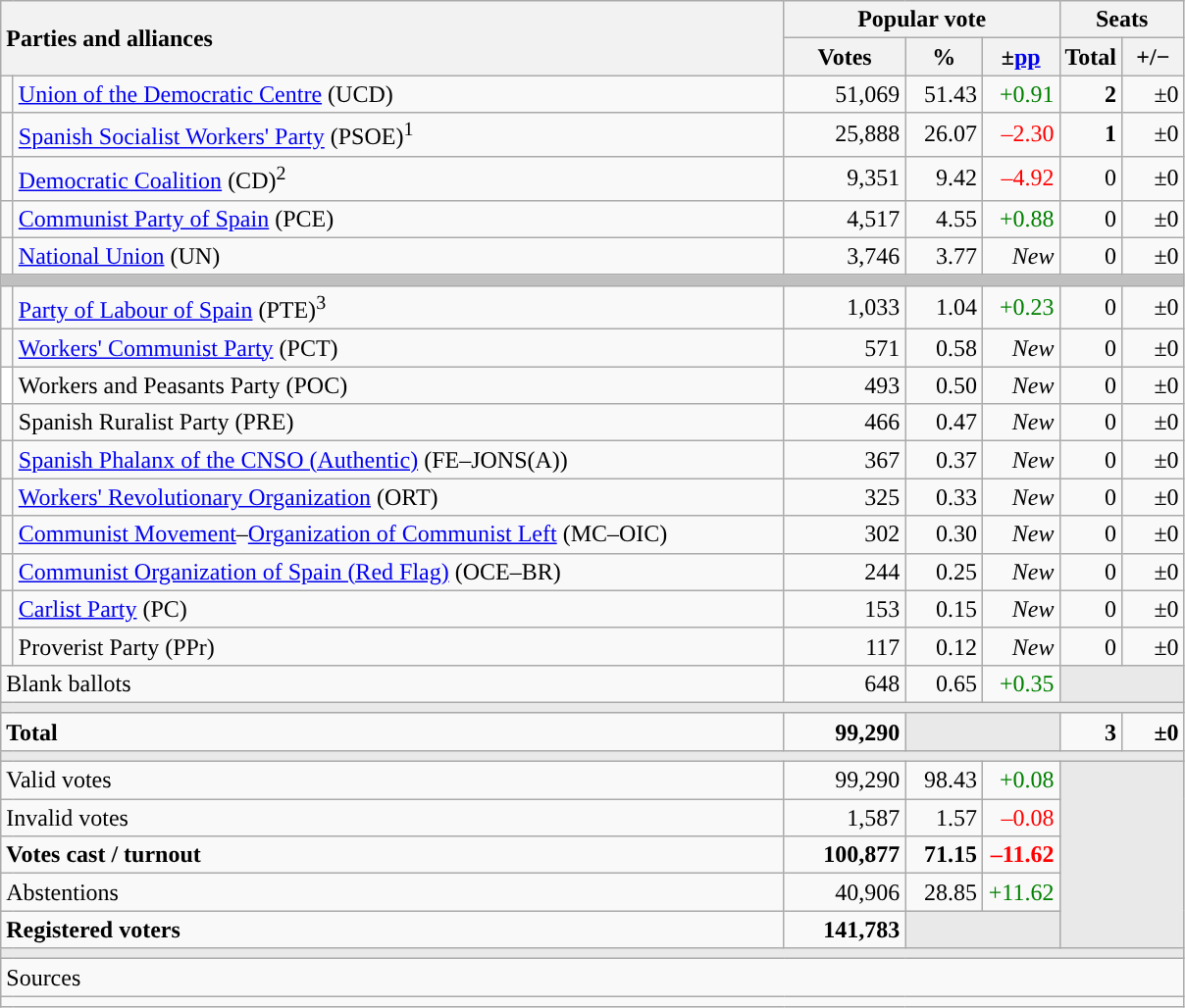<table class="wikitable" style="text-align:right;">
<tr>
<th style="text-align:left;" rowspan="2" colspan="2" width="525">Parties and alliances</th>
<th colspan="3">Popular vote</th>
<th colspan="2">Seats</th>
</tr>
<tr>
<th width="75">Votes</th>
<th width="45">%</th>
<th width="45">±<a href='#'>pp</a></th>
<th width="35">Total</th>
<th width="35">+/−</th>
</tr>
<tr>
<td width="1" style="color:inherit;background:"></td>
<td align="left"><a href='#'>Union of the Democratic Centre</a> (UCD)</td>
<td>51,069</td>
<td>51.43</td>
<td style="color:green;">+0.91</td>
<td><strong>2</strong></td>
<td>±0</td>
</tr>
<tr>
<td style="color:inherit;background:"></td>
<td align="left"><a href='#'>Spanish Socialist Workers' Party</a> (PSOE)<sup>1</sup></td>
<td>25,888</td>
<td>26.07</td>
<td style="color:red;">–2.30</td>
<td><strong>1</strong></td>
<td>±0</td>
</tr>
<tr>
<td style="color:inherit;background:"></td>
<td align="left"><a href='#'>Democratic Coalition</a> (CD)<sup>2</sup></td>
<td>9,351</td>
<td>9.42</td>
<td style="color:red;">–4.92</td>
<td>0</td>
<td>±0</td>
</tr>
<tr>
<td style="color:inherit;background:"></td>
<td align="left"><a href='#'>Communist Party of Spain</a> (PCE)</td>
<td>4,517</td>
<td>4.55</td>
<td style="color:green;">+0.88</td>
<td>0</td>
<td>±0</td>
</tr>
<tr>
<td style="color:inherit;background:"></td>
<td align="left"><a href='#'>National Union</a> (UN)</td>
<td>3,746</td>
<td>3.77</td>
<td><em>New</em></td>
<td>0</td>
<td>±0</td>
</tr>
<tr>
<td colspan="7" bgcolor="#C0C0C0"></td>
</tr>
<tr>
<td style="color:inherit;background:"></td>
<td align="left"><a href='#'>Party of Labour of Spain</a> (PTE)<sup>3</sup></td>
<td>1,033</td>
<td>1.04</td>
<td style="color:green;">+0.23</td>
<td>0</td>
<td>±0</td>
</tr>
<tr>
<td style="color:inherit;background:"></td>
<td align="left"><a href='#'>Workers' Communist Party</a> (PCT)</td>
<td>571</td>
<td>0.58</td>
<td><em>New</em></td>
<td>0</td>
<td>±0</td>
</tr>
<tr>
<td bgcolor="white"></td>
<td align="left">Workers and Peasants Party (POC)</td>
<td>493</td>
<td>0.50</td>
<td><em>New</em></td>
<td>0</td>
<td>±0</td>
</tr>
<tr>
<td style="color:inherit;background:"></td>
<td align="left">Spanish Ruralist Party (PRE)</td>
<td>466</td>
<td>0.47</td>
<td><em>New</em></td>
<td>0</td>
<td>±0</td>
</tr>
<tr>
<td style="color:inherit;background:"></td>
<td align="left"><a href='#'>Spanish Phalanx of the CNSO (Authentic)</a> (FE–JONS(A))</td>
<td>367</td>
<td>0.37</td>
<td><em>New</em></td>
<td>0</td>
<td>±0</td>
</tr>
<tr>
<td style="color:inherit;background:"></td>
<td align="left"><a href='#'>Workers' Revolutionary Organization</a> (ORT)</td>
<td>325</td>
<td>0.33</td>
<td><em>New</em></td>
<td>0</td>
<td>±0</td>
</tr>
<tr>
<td style="color:inherit;background:"></td>
<td align="left"><a href='#'>Communist Movement</a>–<a href='#'>Organization of Communist Left</a> (MC–OIC)</td>
<td>302</td>
<td>0.30</td>
<td><em>New</em></td>
<td>0</td>
<td>±0</td>
</tr>
<tr>
<td style="color:inherit;background:"></td>
<td align="left"><a href='#'>Communist Organization of Spain (Red Flag)</a> (OCE–BR)</td>
<td>244</td>
<td>0.25</td>
<td><em>New</em></td>
<td>0</td>
<td>±0</td>
</tr>
<tr>
<td style="color:inherit;background:"></td>
<td align="left"><a href='#'>Carlist Party</a> (PC)</td>
<td>153</td>
<td>0.15</td>
<td><em>New</em></td>
<td>0</td>
<td>±0</td>
</tr>
<tr>
<td style="color:inherit;background:"></td>
<td align="left">Proverist Party (PPr)</td>
<td>117</td>
<td>0.12</td>
<td><em>New</em></td>
<td>0</td>
<td>±0</td>
</tr>
<tr>
<td align="left" colspan="2">Blank ballots</td>
<td>648</td>
<td>0.65</td>
<td style="color:green;">+0.35</td>
<td bgcolor="#E9E9E9" colspan="2"></td>
</tr>
<tr>
<td colspan="7" bgcolor="#E9E9E9"></td>
</tr>
<tr style="font-weight:bold;">
<td align="left" colspan="2">Total</td>
<td>99,290</td>
<td bgcolor="#E9E9E9" colspan="2"></td>
<td>3</td>
<td>±0</td>
</tr>
<tr>
<td colspan="7" bgcolor="#E9E9E9"></td>
</tr>
<tr>
<td align="left" colspan="2">Valid votes</td>
<td>99,290</td>
<td>98.43</td>
<td style="color:green;">+0.08</td>
<td bgcolor="#E9E9E9" colspan="2" rowspan="5"></td>
</tr>
<tr>
<td align="left" colspan="2">Invalid votes</td>
<td>1,587</td>
<td>1.57</td>
<td style="color:red;">–0.08</td>
</tr>
<tr style="font-weight:bold;">
<td align="left" colspan="2">Votes cast / turnout</td>
<td>100,877</td>
<td>71.15</td>
<td style="color:red;">–11.62</td>
</tr>
<tr>
<td align="left" colspan="2">Abstentions</td>
<td>40,906</td>
<td>28.85</td>
<td style="color:green;">+11.62</td>
</tr>
<tr style="font-weight:bold;">
<td align="left" colspan="2">Registered voters</td>
<td>141,783</td>
<td bgcolor="#E9E9E9" colspan="2"></td>
</tr>
<tr>
<td colspan="7" bgcolor="#E9E9E9"></td>
</tr>
<tr>
<td align="left" colspan="7">Sources</td>
</tr>
<tr>
<td colspan="7" style="text-align:left; max-width:790px;"></td>
</tr>
</table>
